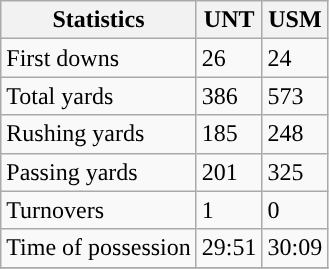<table class="wikitable">
<tr>
<th>Statistics</th>
<th>UNT</th>
<th>USM</th>
</tr>
<tr>
<td>First downs</td>
<td>26</td>
<td>24</td>
</tr>
<tr>
<td>Total yards</td>
<td>386</td>
<td>573</td>
</tr>
<tr>
<td>Rushing yards</td>
<td>185</td>
<td>248</td>
</tr>
<tr>
<td>Passing yards</td>
<td>201</td>
<td>325</td>
</tr>
<tr>
<td>Turnovers</td>
<td>1</td>
<td>0</td>
</tr>
<tr>
<td>Time of possession</td>
<td>29:51</td>
<td>30:09</td>
</tr>
<tr>
</tr>
</table>
